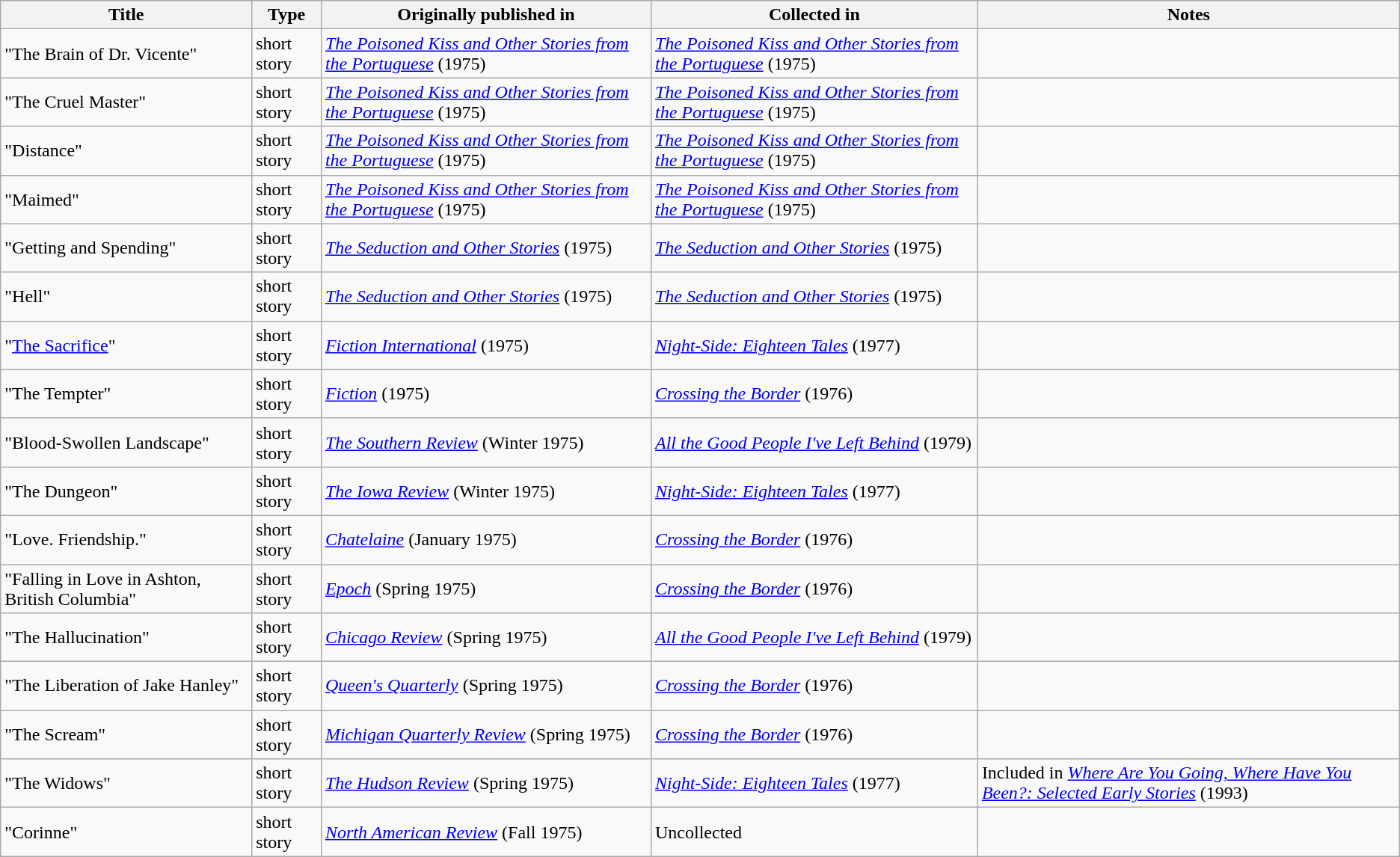<table class="wikitable">
<tr>
<th>Title</th>
<th>Type</th>
<th>Originally published in</th>
<th>Collected in</th>
<th>Notes</th>
</tr>
<tr>
<td>"The Brain of Dr. Vicente"</td>
<td>short story</td>
<td><em><a href='#'>The Poisoned Kiss and Other Stories from the Portuguese</a></em> (1975)</td>
<td><em><a href='#'>The Poisoned Kiss and Other Stories from the Portuguese</a></em> (1975)</td>
<td></td>
</tr>
<tr>
<td>"The Cruel Master"</td>
<td>short story</td>
<td><em><a href='#'>The Poisoned Kiss and Other Stories from the Portuguese</a></em> (1975)</td>
<td><em><a href='#'>The Poisoned Kiss and Other Stories from the Portuguese</a></em> (1975)</td>
<td></td>
</tr>
<tr>
<td>"Distance"</td>
<td>short story</td>
<td><em><a href='#'>The Poisoned Kiss and Other Stories from the Portuguese</a></em> (1975)</td>
<td><em><a href='#'>The Poisoned Kiss and Other Stories from the Portuguese</a></em> (1975)</td>
<td></td>
</tr>
<tr>
<td>"Maimed"</td>
<td>short story</td>
<td><em><a href='#'>The Poisoned Kiss and Other Stories from the Portuguese</a></em> (1975)</td>
<td><em><a href='#'>The Poisoned Kiss and Other Stories from the Portuguese</a></em> (1975)</td>
<td></td>
</tr>
<tr>
<td>"Getting and Spending"</td>
<td>short story</td>
<td><em><a href='#'>The Seduction and Other Stories</a></em> (1975)</td>
<td><em><a href='#'>The Seduction and Other Stories</a></em> (1975)</td>
<td></td>
</tr>
<tr>
<td>"Hell"</td>
<td>short story</td>
<td><em><a href='#'>The Seduction and Other Stories</a></em> (1975)</td>
<td><em><a href='#'>The Seduction and Other Stories</a></em> (1975)</td>
<td></td>
</tr>
<tr>
<td>"<a href='#'>The Sacrifice</a>"</td>
<td>short story</td>
<td><em><a href='#'>Fiction International</a></em> (1975)</td>
<td><em><a href='#'>Night-Side: Eighteen Tales</a></em> (1977)</td>
<td></td>
</tr>
<tr>
<td>"The Tempter"</td>
<td>short story</td>
<td><em><a href='#'>Fiction</a></em> (1975)</td>
<td><em><a href='#'>Crossing the Border</a></em> (1976)</td>
<td></td>
</tr>
<tr>
<td>"Blood-Swollen Landscape"</td>
<td>short story</td>
<td><em><a href='#'>The Southern Review</a></em> (Winter 1975)</td>
<td><em><a href='#'>All the Good People I've Left Behind</a></em> (1979)</td>
<td></td>
</tr>
<tr>
<td>"The Dungeon"</td>
<td>short story</td>
<td><em><a href='#'>The Iowa Review</a></em> (Winter 1975)</td>
<td><em><a href='#'>Night-Side: Eighteen Tales</a></em> (1977)</td>
<td></td>
</tr>
<tr>
<td>"Love. Friendship."</td>
<td>short story</td>
<td><em><a href='#'>Chatelaine</a></em> (January 1975)</td>
<td><em><a href='#'>Crossing the Border</a></em> (1976)</td>
<td></td>
</tr>
<tr>
<td>"Falling in Love in Ashton, British Columbia"</td>
<td>short story</td>
<td><em><a href='#'>Epoch</a></em> (Spring 1975)</td>
<td><em><a href='#'>Crossing the Border</a></em> (1976)</td>
<td></td>
</tr>
<tr>
<td>"The Hallucination"</td>
<td>short story</td>
<td><em><a href='#'>Chicago Review</a></em> (Spring 1975)</td>
<td><em><a href='#'>All the Good People I've Left Behind</a></em> (1979)</td>
<td></td>
</tr>
<tr>
<td>"The Liberation of Jake Hanley"</td>
<td>short story</td>
<td><em><a href='#'>Queen's Quarterly</a></em> (Spring 1975)</td>
<td><em><a href='#'>Crossing the Border</a></em> (1976)</td>
<td></td>
</tr>
<tr>
<td>"The Scream"</td>
<td>short story</td>
<td><em><a href='#'>Michigan Quarterly Review</a></em> (Spring 1975)</td>
<td><em><a href='#'>Crossing the Border</a></em> (1976)</td>
<td></td>
</tr>
<tr>
<td>"The Widows"</td>
<td>short story</td>
<td><em><a href='#'>The Hudson Review</a></em> (Spring 1975)</td>
<td><em><a href='#'>Night-Side: Eighteen Tales</a></em> (1977)</td>
<td>Included in <em><a href='#'>Where Are You Going, Where Have You Been?: Selected Early Stories</a></em> (1993)</td>
</tr>
<tr>
<td>"Corinne"</td>
<td>short story</td>
<td><em><a href='#'>North American Review</a></em> (Fall 1975)</td>
<td>Uncollected</td>
<td></td>
</tr>
</table>
